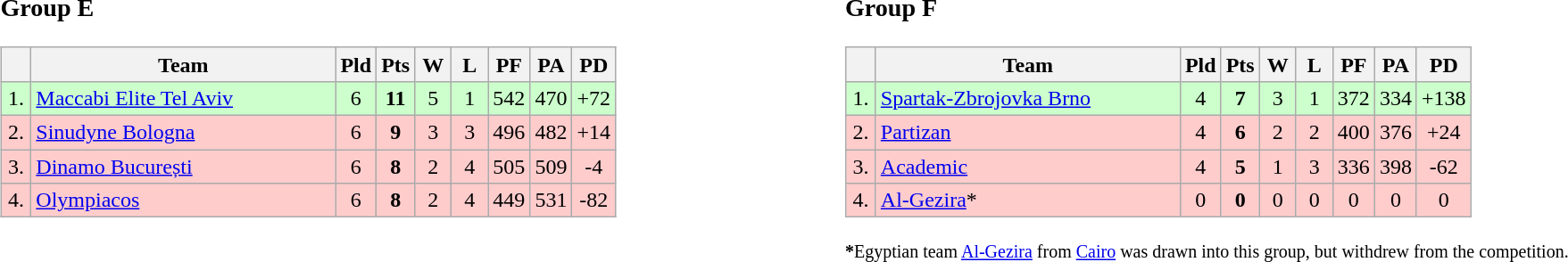<table>
<tr>
<td style="vertical-align:top; width:33%;"><br><h3>Group E</h3><table class="wikitable" style="text-align:center">
<tr>
<th width=15></th>
<th width=220>Team</th>
<th width=20>Pld</th>
<th width=20>Pts</th>
<th width=20>W</th>
<th width=20>L</th>
<th width=20>PF</th>
<th width=20>PA</th>
<th width=20>PD</th>
</tr>
<tr style="background: #ccffcc;">
<td>1.</td>
<td align=left> <a href='#'>Maccabi Elite Tel Aviv</a></td>
<td>6</td>
<td><strong>11</strong></td>
<td>5</td>
<td>1</td>
<td>542</td>
<td>470</td>
<td>+72</td>
</tr>
<tr style="background: #ffcccc;">
<td>2.</td>
<td align=left> <a href='#'>Sinudyne Bologna</a></td>
<td>6</td>
<td><strong>9</strong></td>
<td>3</td>
<td>3</td>
<td>496</td>
<td>482</td>
<td>+14</td>
</tr>
<tr style="background: #ffcccc;">
<td>3.</td>
<td align=left> <a href='#'>Dinamo București</a></td>
<td>6</td>
<td><strong>8</strong></td>
<td>2</td>
<td>4</td>
<td>505</td>
<td>509</td>
<td>-4</td>
</tr>
<tr style="background: #ffcccc;">
<td>4.</td>
<td align=left> <a href='#'>Olympiacos</a></td>
<td>6</td>
<td><strong>8</strong></td>
<td>2</td>
<td>4</td>
<td>449</td>
<td>531</td>
<td>-82</td>
</tr>
</table>
</td>
<td style="vertical-align:top; width:33%;"><br><h3>Group F</h3><table class="wikitable" style="text-align:center">
<tr>
<th width=15></th>
<th width=220>Team</th>
<th width=20>Pld</th>
<th width=20>Pts</th>
<th width=20>W</th>
<th width=20>L</th>
<th width=20>PF</th>
<th width=20>PA</th>
<th width=20>PD</th>
</tr>
<tr style="background: #ccffcc;">
<td>1.</td>
<td align=left> <a href='#'>Spartak-Zbrojovka Brno</a></td>
<td>4</td>
<td><strong>7</strong></td>
<td>3</td>
<td>1</td>
<td>372</td>
<td>334</td>
<td>+138</td>
</tr>
<tr style="background: #ffcccc;">
<td>2.</td>
<td align=left> <a href='#'>Partizan</a></td>
<td>4</td>
<td><strong>6</strong></td>
<td>2</td>
<td>2</td>
<td>400</td>
<td>376</td>
<td>+24</td>
</tr>
<tr style="background: #ffcccc;">
<td>3.</td>
<td align=left> <a href='#'>Academic</a></td>
<td>4</td>
<td><strong>5</strong></td>
<td>1</td>
<td>3</td>
<td>336</td>
<td>398</td>
<td>-62</td>
</tr>
<tr style="background: #ffcccc;">
<td>4.</td>
<td align=left> <a href='#'>Al-Gezira</a>*</td>
<td>0</td>
<td><strong>0</strong></td>
<td>0</td>
<td>0</td>
<td>0</td>
<td>0</td>
<td>0</td>
</tr>
</table>
<small><strong>*</strong>Egyptian team <a href='#'>Al-Gezira</a> from <a href='#'>Cairo</a> was drawn into this group, but withdrew from the competition.</small></td>
</tr>
</table>
